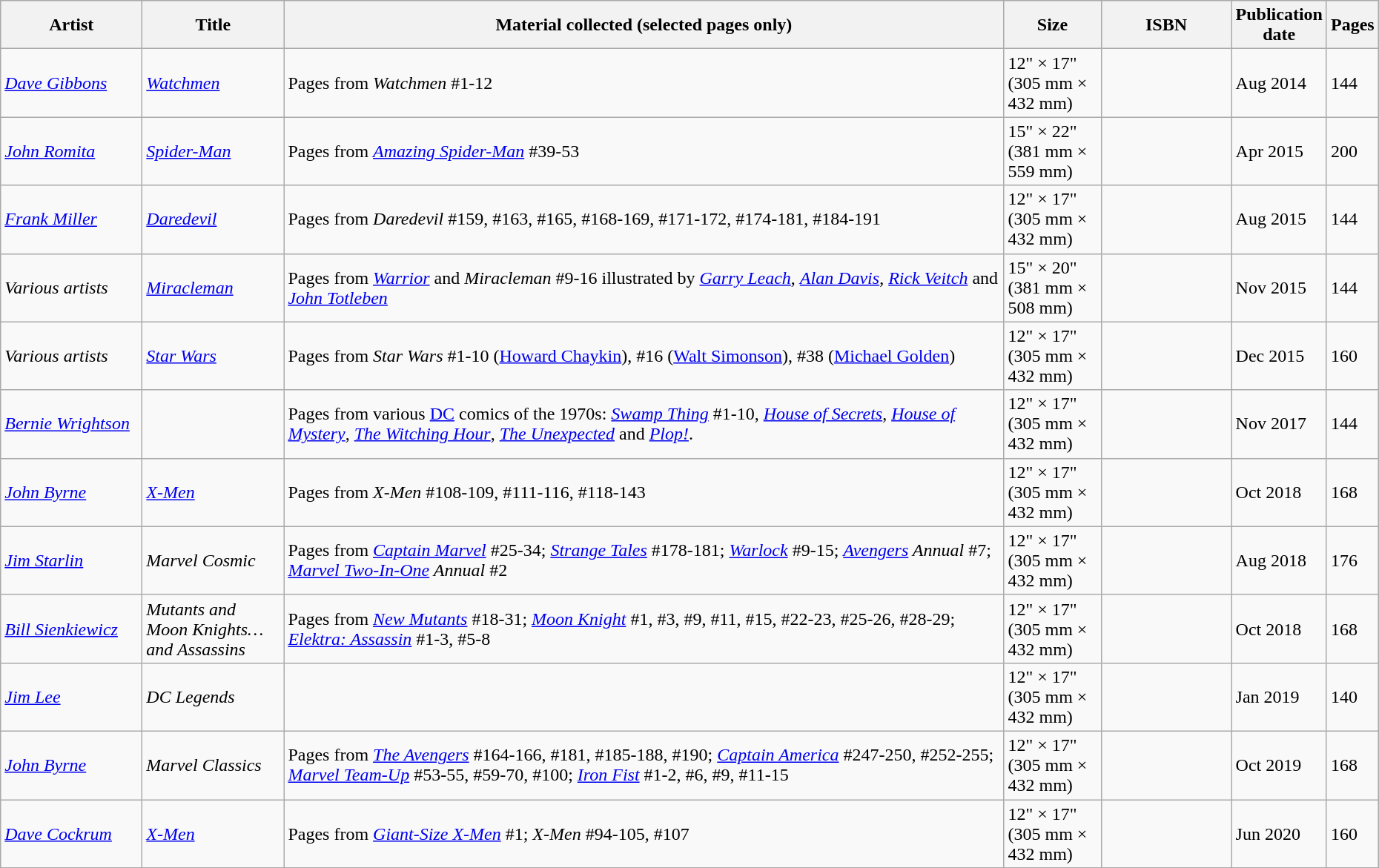<table class="wikitable">
<tr>
<th width="120">Artist</th>
<th width="120">Title</th>
<th width="640">Material collected (selected pages only)</th>
<th width="80">Size</th>
<th width="110">ISBN</th>
<th width="25">Publication date</th>
<th width="25">Pages</th>
</tr>
<tr>
<td><em><a href='#'>Dave Gibbons</a></em></td>
<td><em><a href='#'>Watchmen</a></em></td>
<td>Pages from <em>Watchmen</em> #1-12</td>
<td>12" × 17"<br>(305 mm × 432 mm)</td>
<td><small></small></td>
<td>Aug 2014</td>
<td>144</td>
</tr>
<tr>
<td><em><a href='#'>John Romita</a></em></td>
<td><em><a href='#'>Spider-Man</a></em></td>
<td>Pages from <em><a href='#'>Amazing Spider-Man</a></em> #39-53</td>
<td>15" × 22"<br>(381 mm × 559 mm)</td>
<td><small></small></td>
<td>Apr 2015</td>
<td>200</td>
</tr>
<tr>
<td><em><a href='#'>Frank Miller</a></em></td>
<td><em><a href='#'>Daredevil</a></em></td>
<td>Pages from <em>Daredevil</em> #159, #163, #165, #168-169, #171-172, #174-181, #184-191</td>
<td>12" × 17"<br>(305 mm × 432 mm)</td>
<td><small></small></td>
<td>Aug 2015</td>
<td>144</td>
</tr>
<tr>
<td><em>Various artists</em></td>
<td><em><a href='#'>Miracleman</a></em></td>
<td>Pages from <em><a href='#'>Warrior</a></em> and <em>Miracleman</em> #9-16 illustrated by <em><a href='#'>Garry Leach</a></em>, <em><a href='#'>Alan Davis</a></em>, <em><a href='#'>Rick Veitch</a></em> and <em><a href='#'>John Totleben</a></em></td>
<td>15" × 20"<br>(381 mm × 508 mm)</td>
<td><small></small></td>
<td>Nov 2015</td>
<td>144</td>
</tr>
<tr>
<td><em>Various artists</em></td>
<td><em><a href='#'>Star Wars</a></em></td>
<td>Pages from <em>Star Wars</em> #1-10 (<a href='#'>Howard Chaykin</a>), #16 (<a href='#'>Walt Simonson</a>), #38 (<a href='#'>Michael Golden</a>)</td>
<td>12" × 17"<br>(305 mm × 432 mm)</td>
<td><small></small></td>
<td>Dec 2015</td>
<td>160</td>
</tr>
<tr>
<td><em><a href='#'>Bernie Wrightson</a></em></td>
<td></td>
<td>Pages from various <a href='#'>DC</a> comics of the 1970s: <em><a href='#'>Swamp Thing</a></em> #1-10, <em><a href='#'>House of Secrets</a></em>, <em><a href='#'>House of Mystery</a></em>, <em><a href='#'>The Witching Hour</a></em>, <em><a href='#'>The Unexpected</a></em> and <em><a href='#'>Plop!</a></em>.</td>
<td>12" × 17"<br>(305 mm × 432 mm)</td>
<td><small></small><br><small></small></td>
<td>Nov 2017</td>
<td>144</td>
</tr>
<tr>
<td><em><a href='#'>John Byrne</a></em></td>
<td><em><a href='#'>X-Men</a></em></td>
<td>Pages from <em>X-Men</em> #108-109, #111-116, #118-143</td>
<td>12" × 17"<br>(305 mm × 432 mm)</td>
<td><small></small></td>
<td>Oct 2018</td>
<td>168</td>
</tr>
<tr>
<td><em><a href='#'>Jim Starlin</a></em></td>
<td><em>Marvel Cosmic</em></td>
<td>Pages from <em><a href='#'>Captain Marvel</a></em> #25-34; <em><a href='#'>Strange Tales</a></em> #178-181; <em><a href='#'>Warlock</a></em> #9-15; <em><a href='#'>Avengers</a> Annual</em> #7; <em><a href='#'>Marvel Two-In-One</a> Annual</em> #2</td>
<td>12" × 17"<br>(305 mm × 432 mm)</td>
<td><small></small></td>
<td>Aug 2018</td>
<td>176</td>
</tr>
<tr>
<td><em><a href='#'>Bill Sienkiewicz</a></em></td>
<td><em>Mutants and Moon Knights… and Assassins</em></td>
<td>Pages from <em><a href='#'>New Mutants</a></em> #18-31; <em><a href='#'>Moon Knight</a></em> #1, #3, #9, #11, #15, #22-23, #25-26, #28-29; <em><a href='#'>Elektra: Assassin</a></em> #1-3, #5-8</td>
<td>12" × 17"<br>(305 mm × 432 mm)</td>
<td><small></small></td>
<td>Oct 2018</td>
<td>168</td>
</tr>
<tr>
<td><em><a href='#'>Jim Lee</a></em></td>
<td><em>DC Legends</em></td>
<td></td>
<td>12" × 17"<br>(305 mm × 432 mm)</td>
<td><small></small></td>
<td>Jan 2019</td>
<td>140</td>
</tr>
<tr>
<td><em><a href='#'>John Byrne</a></em></td>
<td><em>Marvel Classics</em></td>
<td>Pages from <em><a href='#'>The Avengers</a></em> #164-166, #181, #185-188, #190; <em><a href='#'>Captain America</a></em> #247-250, #252-255; <em><a href='#'>Marvel Team-Up</a></em> #53-55, #59-70, #100; <em><a href='#'>Iron Fist</a></em> #1-2, #6, #9, #11-15</td>
<td>12" × 17"<br>(305 mm × 432 mm)</td>
<td><small></small></td>
<td>Oct 2019</td>
<td>168</td>
</tr>
<tr>
<td><em><a href='#'>Dave Cockrum</a></em></td>
<td><em><a href='#'>X-Men</a></em></td>
<td>Pages from <em><a href='#'>Giant-Size X-Men</a></em> #1; <em>X-Men</em> #94-105, #107</td>
<td>12" × 17"<br>(305 mm × 432 mm)</td>
<td><small></small></td>
<td>Jun 2020</td>
<td>160</td>
</tr>
<tr>
</tr>
</table>
